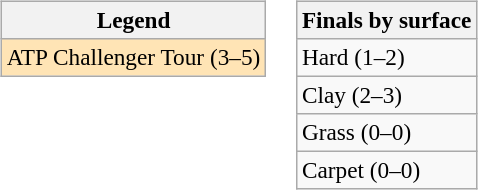<table>
<tr valign=top>
<td><br><table class=wikitable style=font-size:97%>
<tr>
<th>Legend</th>
</tr>
<tr bgcolor=moccasin>
<td>ATP Challenger Tour (3–5)</td>
</tr>
</table>
</td>
<td><br><table class="wikitable" style=font-size:97%>
<tr>
<th>Finals by surface</th>
</tr>
<tr>
<td>Hard (1–2)</td>
</tr>
<tr>
<td>Clay (2–3)</td>
</tr>
<tr>
<td>Grass (0–0)</td>
</tr>
<tr>
<td>Carpet (0–0)</td>
</tr>
</table>
</td>
</tr>
</table>
